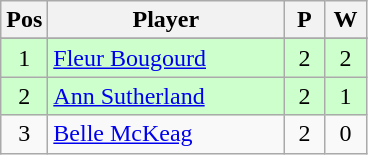<table class="wikitable">
<tr>
<th width=20>Pos</th>
<th width=150>Player</th>
<th width=20>P</th>
<th width=20>W</th>
</tr>
<tr>
</tr>
<tr align=center style="background: #ccffcc;">
<td>1</td>
<td align="left"> <a href='#'>Fleur Bougourd</a></td>
<td>2</td>
<td>2</td>
</tr>
<tr align=center style="background: #ccffcc;">
<td>2</td>
<td align="left"> <a href='#'>Ann Sutherland</a></td>
<td>2</td>
<td>1</td>
</tr>
<tr align=center>
<td>3</td>
<td align="left"> <a href='#'>Belle McKeag</a></td>
<td>2</td>
<td>0</td>
</tr>
</table>
